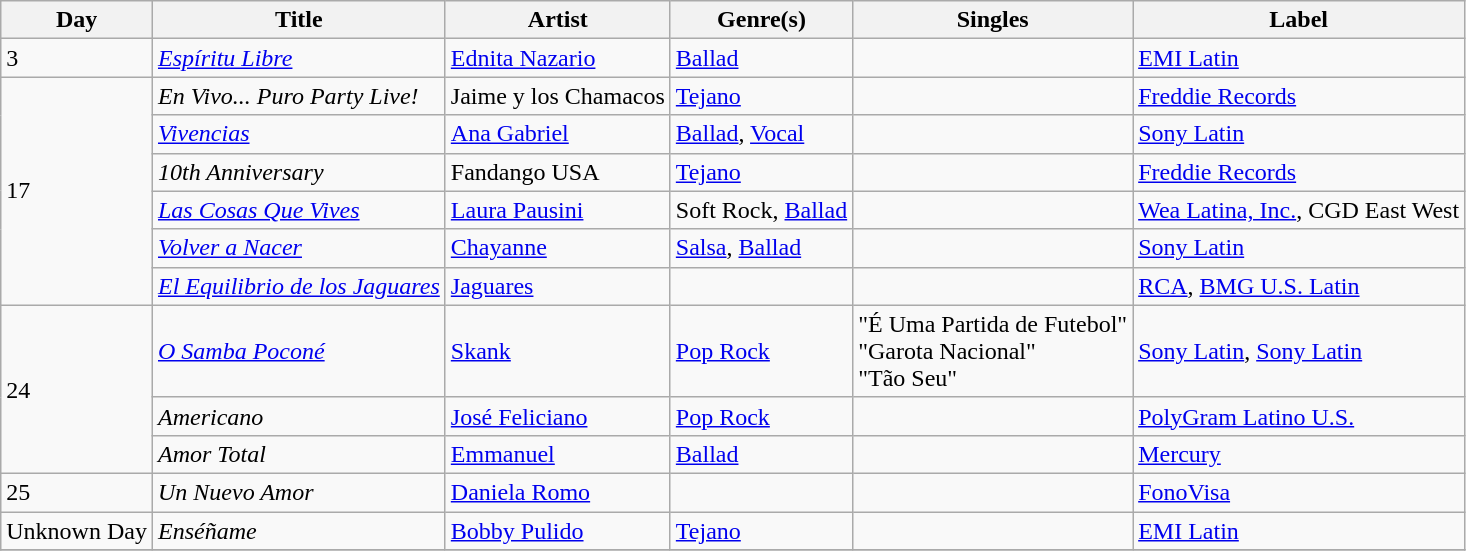<table class="wikitable sortable" style="text-align: left;">
<tr>
<th>Day</th>
<th>Title</th>
<th>Artist</th>
<th>Genre(s)</th>
<th>Singles</th>
<th>Label</th>
</tr>
<tr>
<td>3</td>
<td><em><a href='#'>Espíritu Libre</a></em></td>
<td><a href='#'>Ednita Nazario</a></td>
<td><a href='#'>Ballad</a></td>
<td></td>
<td><a href='#'>EMI Latin</a></td>
</tr>
<tr>
<td rowspan="6">17</td>
<td><em>En Vivo... Puro Party Live!</em></td>
<td>Jaime y los Chamacos</td>
<td><a href='#'>Tejano</a></td>
<td></td>
<td><a href='#'>Freddie Records</a></td>
</tr>
<tr>
<td><em><a href='#'>Vivencias</a></em></td>
<td><a href='#'>Ana Gabriel</a></td>
<td><a href='#'>Ballad</a>, <a href='#'>Vocal</a></td>
<td></td>
<td><a href='#'>Sony Latin</a></td>
</tr>
<tr>
<td><em>10th Anniversary</em></td>
<td>Fandango USA</td>
<td><a href='#'>Tejano</a></td>
<td></td>
<td><a href='#'>Freddie Records</a></td>
</tr>
<tr>
<td><em><a href='#'>Las Cosas Que Vives</a></em></td>
<td><a href='#'>Laura Pausini</a></td>
<td>Soft Rock, <a href='#'>Ballad</a></td>
<td></td>
<td><a href='#'>Wea Latina, Inc.</a>, CGD East West</td>
</tr>
<tr>
<td><em><a href='#'>Volver a Nacer</a></em></td>
<td><a href='#'>Chayanne</a></td>
<td><a href='#'>Salsa</a>, <a href='#'>Ballad</a></td>
<td></td>
<td><a href='#'>Sony Latin</a></td>
</tr>
<tr>
<td><em><a href='#'>El Equilibrio de los Jaguares</a></em></td>
<td><a href='#'>Jaguares</a></td>
<td></td>
<td></td>
<td><a href='#'>RCA</a>, <a href='#'>BMG U.S. Latin</a></td>
</tr>
<tr>
<td rowspan="3">24</td>
<td><em><a href='#'>O Samba Poconé</a></em></td>
<td><a href='#'>Skank</a></td>
<td><a href='#'>Pop Rock</a></td>
<td>"É Uma Partida de Futebol"<br>"Garota Nacional"<br>"Tão Seu"</td>
<td><a href='#'>Sony Latin</a>, <a href='#'>Sony Latin</a></td>
</tr>
<tr>
<td><em>Americano</em></td>
<td><a href='#'>José Feliciano</a></td>
<td><a href='#'>Pop Rock</a></td>
<td></td>
<td><a href='#'>PolyGram Latino U.S.</a></td>
</tr>
<tr>
<td><em>Amor Total</em></td>
<td><a href='#'>Emmanuel</a></td>
<td><a href='#'>Ballad</a></td>
<td></td>
<td><a href='#'>Mercury</a></td>
</tr>
<tr>
<td>25</td>
<td><em>Un Nuevo Amor</em></td>
<td><a href='#'>Daniela Romo</a></td>
<td></td>
<td></td>
<td><a href='#'>FonoVisa</a></td>
</tr>
<tr>
<td>Unknown Day</td>
<td><em>Enséñame</em></td>
<td><a href='#'>Bobby Pulido</a></td>
<td><a href='#'>Tejano</a></td>
<td></td>
<td><a href='#'>EMI Latin</a></td>
</tr>
<tr>
</tr>
</table>
